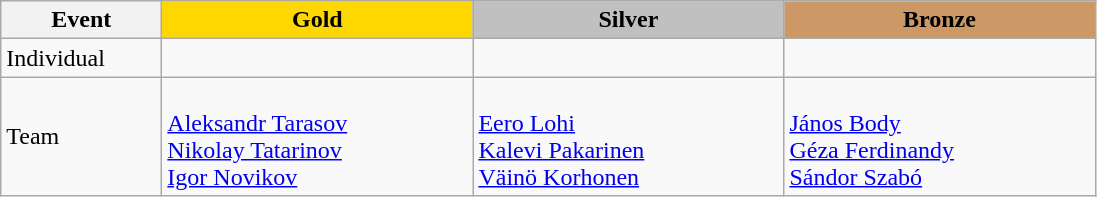<table class="wikitable">
<tr>
<th width="100">Event</th>
<th style="background-color:gold;" width="200"> Gold</th>
<th style="background-color:silver;" width="200">Silver</th>
<th style="background-color:#CC9966;" width="200"> Bronze</th>
</tr>
<tr>
<td>Individual</td>
<td></td>
<td></td>
<td></td>
</tr>
<tr>
<td>Team</td>
<td> <br> <a href='#'>Aleksandr Tarasov</a> <br> <a href='#'>Nikolay Tatarinov</a><br> <a href='#'>Igor Novikov</a></td>
<td> <br><a href='#'>Eero Lohi</a><br> <a href='#'>Kalevi Pakarinen</a><br> <a href='#'>Väinö Korhonen</a></td>
<td> <br><a href='#'>János Body</a><br> <a href='#'>Géza Ferdinandy</a><br> <a href='#'>Sándor Szabó</a></td>
</tr>
</table>
